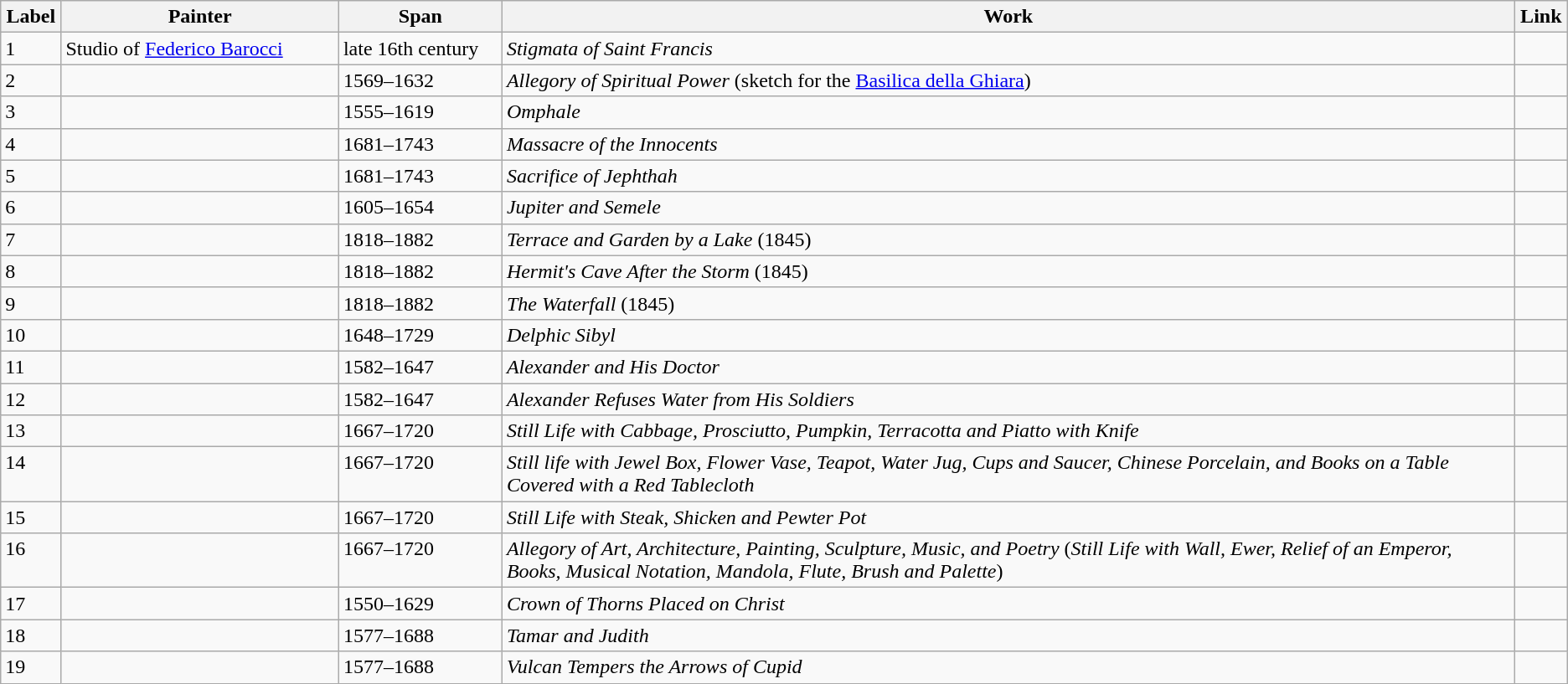<table class=wikitable>
<tr>
<th width="3%">Label</th>
<th width="17%">Painter</th>
<th width="10%">Span</th>
<th width="62%">Work</th>
<th width="3%">Link</th>
</tr>
<tr valign="top">
<td>1</td>
<td>Studio of <a href='#'>Federico Barocci</a></td>
<td>late 16th century</td>
<td><em>Stigmata of Saint Francis</em></td>
<td></td>
</tr>
<tr valign="top">
<td>2</td>
<td></td>
<td>1569–1632</td>
<td><em>Allegory of Spiritual Power</em> (sketch for the <a href='#'>Basilica della Ghiara</a>)</td>
<td></td>
</tr>
<tr valign="top">
<td>3</td>
<td></td>
<td>1555–1619</td>
<td><em>Omphale</em></td>
<td></td>
</tr>
<tr valign="top">
<td>4</td>
<td></td>
<td>1681–1743</td>
<td><em>Massacre of the Innocents</em></td>
<td></td>
</tr>
<tr valign="top">
<td>5</td>
<td></td>
<td>1681–1743</td>
<td><em>Sacrifice of Jephthah</em></td>
<td></td>
</tr>
<tr valign="top">
<td>6</td>
<td></td>
<td>1605–1654</td>
<td><em>Jupiter and Semele</em></td>
<td></td>
</tr>
<tr valign="top">
<td>7</td>
<td></td>
<td>1818–1882</td>
<td><em>Terrace and Garden by a Lake</em> (1845)</td>
<td></td>
</tr>
<tr valign="top">
<td>8</td>
<td></td>
<td>1818–1882</td>
<td><em>Hermit's Cave After the Storm</em> (1845)</td>
<td></td>
</tr>
<tr valign="top">
<td>9</td>
<td></td>
<td>1818–1882</td>
<td><em>The Waterfall</em> (1845)</td>
<td></td>
</tr>
<tr valign="top">
<td>10</td>
<td></td>
<td>1648–1729</td>
<td><em>Delphic Sibyl</em></td>
<td></td>
</tr>
<tr valign="top">
<td>11</td>
<td></td>
<td>1582–1647</td>
<td><em>Alexander and His Doctor</em></td>
<td></td>
</tr>
<tr valign="top">
<td>12</td>
<td></td>
<td>1582–1647</td>
<td><em>Alexander Refuses Water from His Soldiers</em></td>
<td></td>
</tr>
<tr valign="top">
<td>13</td>
<td></td>
<td>1667–1720</td>
<td><em>Still Life with Cabbage, Prosciutto, Pumpkin, Terracotta and Piatto with Knife</em></td>
<td></td>
</tr>
<tr valign="top">
<td>14</td>
<td></td>
<td>1667–1720</td>
<td><em>Still life with Jewel Box, Flower Vase, Teapot, Water Jug, Cups and Saucer, Chinese Porcelain, and Books on a Table Covered with a Red Tablecloth</em></td>
<td></td>
</tr>
<tr valign="top">
<td>15</td>
<td></td>
<td>1667–1720</td>
<td><em>Still Life with Steak, Shicken and Pewter Pot</em></td>
<td></td>
</tr>
<tr valign="top">
<td>16</td>
<td></td>
<td>1667–1720</td>
<td><em>Allegory of Art, Architecture, Painting, Sculpture, Music, and Poetry</em> (<em>Still Life with Wall, Ewer, Relief of an Emperor, Books, Musical Notation, Mandola, Flute, Brush and Palette</em>)</td>
<td></td>
</tr>
<tr valign="top">
<td>17</td>
<td></td>
<td>1550–1629</td>
<td><em>Crown of Thorns Placed on Christ</em></td>
<td></td>
</tr>
<tr valign="top">
<td>18</td>
<td></td>
<td>1577–1688</td>
<td><em>Tamar and Judith</em></td>
<td></td>
</tr>
<tr valign="top">
<td>19</td>
<td></td>
<td>1577–1688</td>
<td><em>Vulcan Tempers the Arrows of Cupid</em></td>
<td></td>
</tr>
</table>
